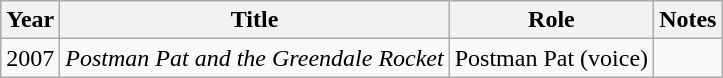<table class="wikitable">
<tr>
<th>Year</th>
<th>Title</th>
<th>Role</th>
<th>Notes</th>
</tr>
<tr>
<td>2007</td>
<td><em>Postman Pat and the Greendale Rocket</em></td>
<td>Postman Pat (voice)</td>
<td></td>
</tr>
</table>
